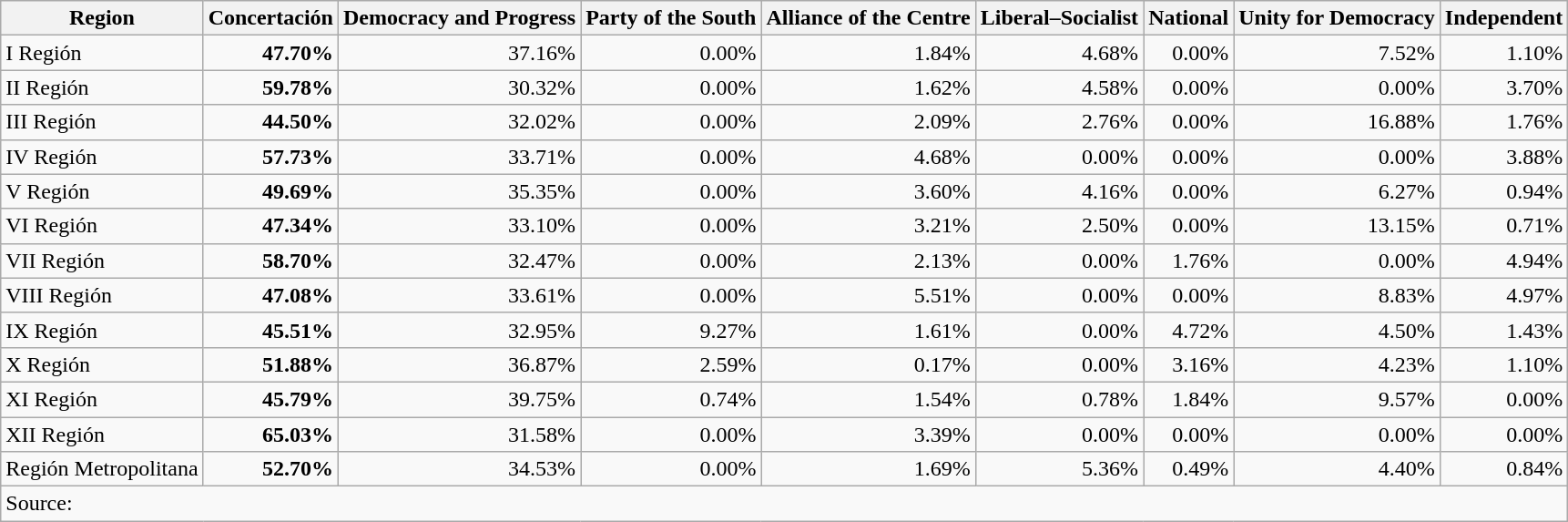<table class="wikitable sortable" style="text-align:right">
<tr>
<th>Region</th>
<th>Concertación</th>
<th>Democracy and Progress</th>
<th>Party of the South</th>
<th>Alliance of the Centre</th>
<th>Liberal–Socialist</th>
<th>National</th>
<th>Unity for Democracy</th>
<th>Independent</th>
</tr>
<tr>
<td align=left>I Región</td>
<td><strong>47.70%</strong></td>
<td>37.16%</td>
<td>0.00%</td>
<td>1.84%</td>
<td>4.68%</td>
<td>0.00%</td>
<td>7.52%</td>
<td>1.10%</td>
</tr>
<tr>
<td align=left>II Región</td>
<td><strong>59.78%</strong></td>
<td>30.32%</td>
<td>0.00%</td>
<td>1.62%</td>
<td>4.58%</td>
<td>0.00%</td>
<td>0.00%</td>
<td>3.70%</td>
</tr>
<tr>
<td align=left>III Región</td>
<td><strong>44.50%</strong></td>
<td>32.02%</td>
<td>0.00%</td>
<td>2.09%</td>
<td>2.76%</td>
<td>0.00%</td>
<td>16.88%</td>
<td>1.76%</td>
</tr>
<tr>
<td align=left>IV Región</td>
<td><strong>57.73%</strong></td>
<td>33.71%</td>
<td>0.00%</td>
<td>4.68%</td>
<td>0.00%</td>
<td>0.00%</td>
<td>0.00%</td>
<td>3.88%</td>
</tr>
<tr>
<td align=left>V Región</td>
<td><strong>49.69%</strong></td>
<td>35.35%</td>
<td>0.00%</td>
<td>3.60%</td>
<td>4.16%</td>
<td>0.00%</td>
<td>6.27%</td>
<td>0.94%</td>
</tr>
<tr>
<td align=left>VI Región</td>
<td><strong>47.34%</strong></td>
<td>33.10%</td>
<td>0.00%</td>
<td>3.21%</td>
<td>2.50%</td>
<td>0.00%</td>
<td>13.15%</td>
<td>0.71%</td>
</tr>
<tr>
<td align=left>VII Región</td>
<td><strong>58.70%</strong></td>
<td>32.47%</td>
<td>0.00%</td>
<td>2.13%</td>
<td>0.00%</td>
<td>1.76%</td>
<td>0.00%</td>
<td>4.94%</td>
</tr>
<tr>
<td align=left>VIII Región</td>
<td><strong>47.08%</strong></td>
<td>33.61%</td>
<td>0.00%</td>
<td>5.51%</td>
<td>0.00%</td>
<td>0.00%</td>
<td>8.83%</td>
<td>4.97%</td>
</tr>
<tr>
<td align=left>IX Región</td>
<td><strong>45.51%</strong></td>
<td>32.95%</td>
<td>9.27%</td>
<td>1.61%</td>
<td>0.00%</td>
<td>4.72%</td>
<td>4.50%</td>
<td>1.43%</td>
</tr>
<tr>
<td align=left>X Región</td>
<td><strong>51.88%</strong></td>
<td>36.87%</td>
<td>2.59%</td>
<td>0.17%</td>
<td>0.00%</td>
<td>3.16%</td>
<td>4.23%</td>
<td>1.10%</td>
</tr>
<tr>
<td align=left>XI Región</td>
<td><strong>45.79%</strong></td>
<td>39.75%</td>
<td>0.74%</td>
<td>1.54%</td>
<td>0.78%</td>
<td>1.84%</td>
<td>9.57%</td>
<td>0.00%</td>
</tr>
<tr>
<td align=left>XII Región</td>
<td><strong>65.03%</strong></td>
<td>31.58%</td>
<td>0.00%</td>
<td>3.39%</td>
<td>0.00%</td>
<td>0.00%</td>
<td>0.00%</td>
<td>0.00%</td>
</tr>
<tr>
<td align=left>Región Metropolitana</td>
<td><strong>52.70%</strong></td>
<td>34.53%</td>
<td>0.00%</td>
<td>1.69%</td>
<td>5.36%</td>
<td>0.49%</td>
<td>4.40%</td>
<td>0.84%</td>
</tr>
<tr class=sortbottom>
<td align=left colspan="9">Source: </td>
</tr>
</table>
